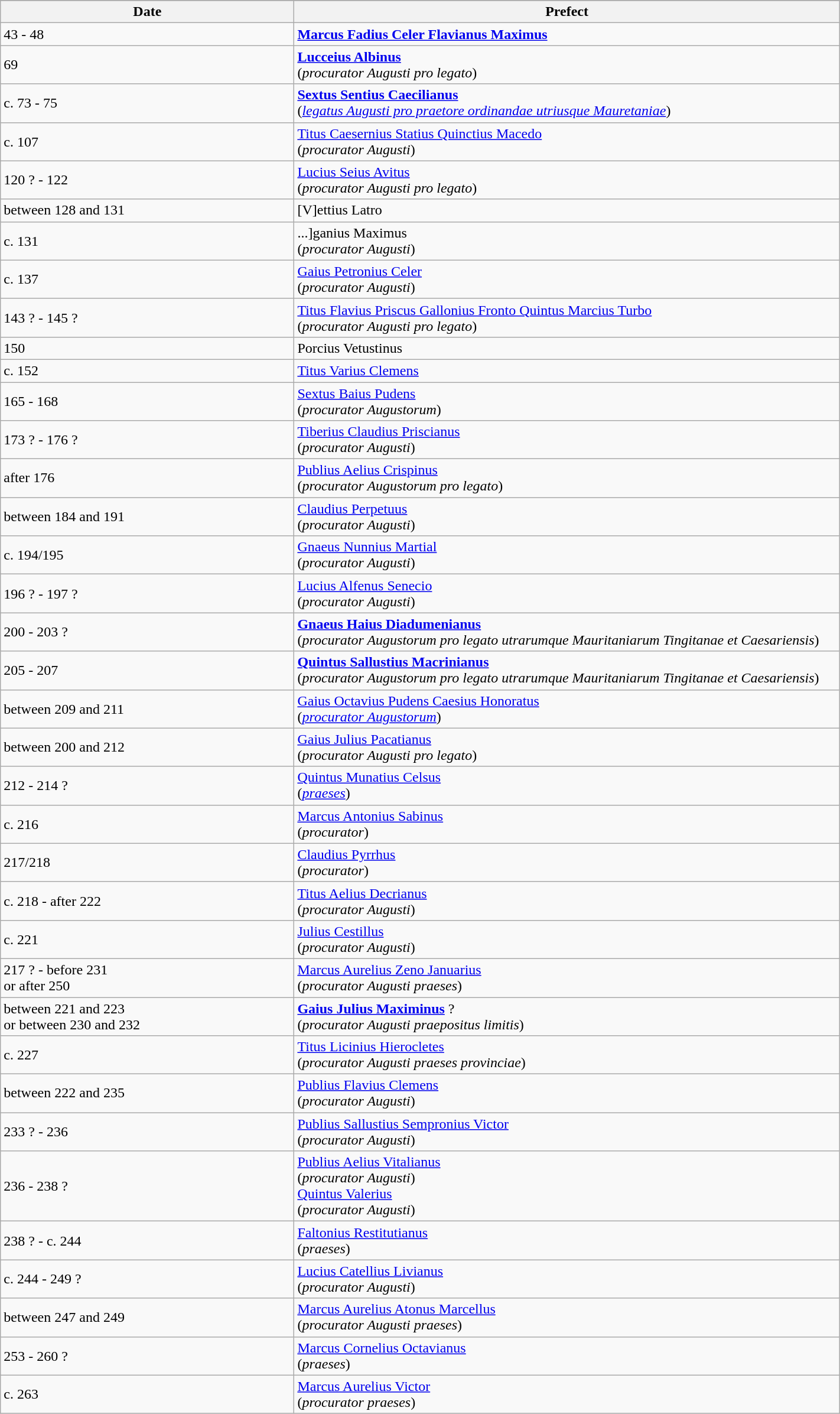<table class="wikitable"  width="75%">
<tr bgcolor="#FFDEAD">
</tr>
<tr>
<th width="35%">Date</th>
<th width="65%">Prefect</th>
</tr>
<tr>
<td>43 - 48</td>
<td><strong><a href='#'>Marcus Fadius Celer Flavianus Maximus</a></strong></td>
</tr>
<tr>
<td>69</td>
<td><strong><a href='#'>Lucceius Albinus</a></strong><br>(<em>procurator Augusti pro legato</em>)</td>
</tr>
<tr>
<td>c. 73 - 75</td>
<td><strong><a href='#'>Sextus Sentius Caecilianus</a></strong><br>(<em><a href='#'>legatus Augusti pro praetore ordinandae utriusque Mauretaniae</a></em>)</td>
</tr>
<tr>
<td>c. 107</td>
<td><a href='#'>Titus Caesernius Statius Quinctius Macedo</a><br>(<em>procurator Augusti</em>)</td>
</tr>
<tr>
<td>120 ? - 122</td>
<td><a href='#'>Lucius Seius Avitus</a><br>(<em>procurator Augusti pro legato</em>)</td>
</tr>
<tr>
<td>between 128 and 131</td>
<td>[V]ettius Latro</td>
</tr>
<tr>
<td>c. 131</td>
<td>...]ganius Maximus<br>(<em>procurator Augusti</em>)</td>
</tr>
<tr>
<td>c. 137</td>
<td><a href='#'>Gaius Petronius Celer</a><br>(<em>procurator Augusti</em>)</td>
</tr>
<tr>
<td>143 ? - 145 ?</td>
<td><a href='#'>Titus Flavius Priscus Gallonius Fronto Quintus Marcius Turbo</a><br>(<em>procurator Augusti pro legato</em>)</td>
</tr>
<tr>
<td>150</td>
<td>Porcius Vetustinus</td>
</tr>
<tr>
<td>c. 152</td>
<td><a href='#'>Titus Varius Clemens</a></td>
</tr>
<tr>
<td>165 - 168</td>
<td><a href='#'>Sextus Baius Pudens</a><br>(<em>procurator Augustorum</em>)</td>
</tr>
<tr>
<td>173 ? - 176 ?</td>
<td><a href='#'>Tiberius Claudius Priscianus</a><br>(<em>procurator Augusti</em>)</td>
</tr>
<tr>
<td>after 176</td>
<td><a href='#'>Publius Aelius Crispinus</a><br>(<em>procurator Augustorum pro legato</em>)</td>
</tr>
<tr>
<td>between 184 and 191</td>
<td><a href='#'>Claudius Perpetuus</a><br>(<em>procurator Augusti</em>)</td>
</tr>
<tr>
<td>c. 194/195</td>
<td><a href='#'>Gnaeus Nunnius Martial</a><br>(<em>procurator Augusti</em>)</td>
</tr>
<tr>
<td>196 ? - 197 ?</td>
<td><a href='#'>Lucius Alfenus Senecio</a><br>(<em>procurator Augusti</em>)</td>
</tr>
<tr>
<td>200 - 203 ?</td>
<td><strong><a href='#'>Gnaeus Haius Diadumenianus</a></strong><br>(<em>procurator Augustorum pro legato utrarumque Mauritaniarum Tingitanae et Caesariensis</em>)</td>
</tr>
<tr>
<td>205 - 207</td>
<td><strong><a href='#'>Quintus Sallustius Macrinianus</a></strong><br>(<em>procurator Augustorum pro legato utrarumque Mauritaniarum Tingitanae et Caesariensis</em>)</td>
</tr>
<tr>
<td>between 209 and 211</td>
<td><a href='#'>Gaius Octavius Pudens Caesius Honoratus</a><br>(<em><a href='#'>procurator Augustorum</a></em>)</td>
</tr>
<tr>
<td>between 200 and 212</td>
<td><a href='#'>Gaius Julius Pacatianus</a><br>(<em>procurator Augusti pro legato</em>)</td>
</tr>
<tr>
<td>212 - 214 ?</td>
<td><a href='#'>Quintus Munatius Celsus</a><br>(<em><a href='#'>praeses</a></em>)</td>
</tr>
<tr>
<td>c. 216</td>
<td><a href='#'>Marcus Antonius Sabinus</a><br>(<em>procurator</em>)</td>
</tr>
<tr>
<td>217/218</td>
<td><a href='#'>Claudius Pyrrhus</a><br>(<em>procurator</em>)</td>
</tr>
<tr>
<td>c. 218 - after 222</td>
<td><a href='#'>Titus Aelius Decrianus</a><br>(<em>procurator Augusti</em>)</td>
</tr>
<tr>
<td>c. 221</td>
<td><a href='#'>Julius Cestillus</a><br>(<em>procurator Augusti</em>)</td>
</tr>
<tr>
<td>217 ? - before 231<br>or after 250</td>
<td><a href='#'>Marcus Aurelius Zeno Januarius</a><br>(<em>procurator Augusti praeses</em>)</td>
</tr>
<tr>
<td>between 221 and 223<br>or between 230 and 232</td>
<td><strong><a href='#'>Gaius Julius Maximinus</a></strong> ?<br>(<em>procurator Augusti praepositus limitis</em>)</td>
</tr>
<tr>
<td>c. 227</td>
<td><a href='#'>Titus Licinius Hierocletes</a><br>(<em>procurator Augusti praeses provinciae</em>)</td>
</tr>
<tr>
<td>between 222 and 235</td>
<td><a href='#'>Publius Flavius Clemens</a><br>(<em>procurator Augusti</em>)</td>
</tr>
<tr>
<td>233 ? - 236</td>
<td><a href='#'>Publius Sallustius Sempronius Victor</a><br>(<em>procurator Augusti</em>)</td>
</tr>
<tr>
<td>236 - 238 ?</td>
<td><a href='#'>Publius Aelius Vitalianus</a><br>(<em>procurator Augusti</em>)<br><a href='#'>Quintus Valerius</a><br>(<em>procurator Augusti</em>)</td>
</tr>
<tr>
<td>238 ? - c. 244</td>
<td><a href='#'>Faltonius Restitutianus</a><br>(<em>praeses</em>)<br></td>
</tr>
<tr>
<td>c. 244 - 249 ?</td>
<td><a href='#'>Lucius Catellius Livianus</a><br>(<em>procurator Augusti</em>)</td>
</tr>
<tr>
<td>between 247 and 249</td>
<td><a href='#'>Marcus Aurelius Atonus Marcellus</a><br>(<em>procurator Augusti praeses</em>)</td>
</tr>
<tr>
<td>253 - 260 ?</td>
<td><a href='#'>Marcus Cornelius Octavianus</a><br>(<em>praeses</em>)</td>
</tr>
<tr>
<td>c. 263</td>
<td><a href='#'>Marcus Aurelius Victor</a><br>(<em>procurator praeses</em>)</td>
</tr>
</table>
